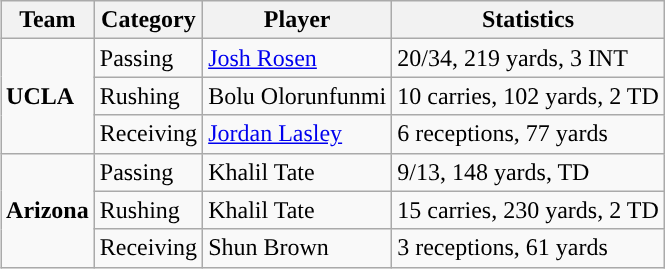<table class="wikitable" style="float: right;">
<tr>
<th>Team</th>
<th>Category</th>
<th>Player</th>
<th>Statistics</th>
</tr>
<tr>
<td rowspan=3><strong>UCLA</strong></td>
<td>Passing</td>
<td><a href='#'>Josh Rosen</a></td>
<td>20/34, 219 yards, 3 INT</td>
</tr>
<tr>
<td>Rushing</td>
<td>Bolu Olorunfunmi</td>
<td>10 carries, 102 yards, 2 TD</td>
</tr>
<tr>
<td>Receiving</td>
<td><a href='#'>Jordan Lasley</a></td>
<td>6 receptions, 77 yards</td>
</tr>
<tr>
<td rowspan=3><strong>Arizona</strong></td>
<td>Passing</td>
<td>Khalil Tate</td>
<td>9/13, 148 yards, TD</td>
</tr>
<tr>
<td>Rushing</td>
<td>Khalil Tate</td>
<td>15 carries, 230 yards, 2 TD</td>
</tr>
<tr>
<td>Receiving</td>
<td>Shun Brown</td>
<td>3 receptions, 61 yards</td>
</tr>
</table>
